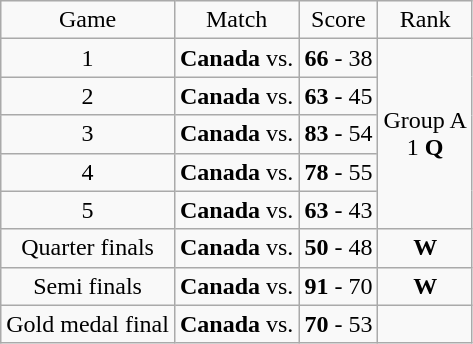<table class="wikitable">
<tr>
<td style="text-align:center;">Game</td>
<td style="text-align:center;">Match</td>
<td style="text-align:center;">Score</td>
<td style="text-align:center;">Rank</td>
</tr>
<tr>
<td style="text-align:center;">1</td>
<td><strong>Canada</strong> vs. </td>
<td style="text-align:center;"><strong>66</strong> - 38</td>
<td rowspan="5" style="text-align:center;">Group A<br> 1 <strong>Q</strong></td>
</tr>
<tr>
<td style="text-align:center;">2</td>
<td><strong>Canada</strong> vs. </td>
<td style="text-align:center;"><strong>63</strong> - 45</td>
</tr>
<tr>
<td style="text-align:center;">3</td>
<td><strong>Canada</strong> vs. </td>
<td style="text-align:center;"><strong>83</strong> - 54</td>
</tr>
<tr>
<td style="text-align:center;">4</td>
<td><strong>Canada</strong> vs. </td>
<td style="text-align:center;"><strong>78</strong> - 55</td>
</tr>
<tr>
<td style="text-align:center;">5</td>
<td><strong>Canada</strong> vs. </td>
<td style="text-align:center;"><strong>63</strong> - 43</td>
</tr>
<tr>
<td style="text-align:center;">Quarter finals</td>
<td><strong>Canada</strong> vs. </td>
<td style="text-align:center;"><strong>50</strong> - 48</td>
<td style="text-align:center;"><strong>W</strong></td>
</tr>
<tr>
<td style="text-align:center;">Semi finals</td>
<td><strong>Canada</strong> vs. </td>
<td style="text-align:center;"><strong>91</strong> - 70</td>
<td style="text-align:center;"><strong>W</strong></td>
</tr>
<tr>
<td style="text-align:center;">Gold medal final</td>
<td><strong>Canada</strong> vs. </td>
<td style="text-align:center;"><strong>70</strong> - 53</td>
<td style="text-align:center;"></td>
</tr>
</table>
